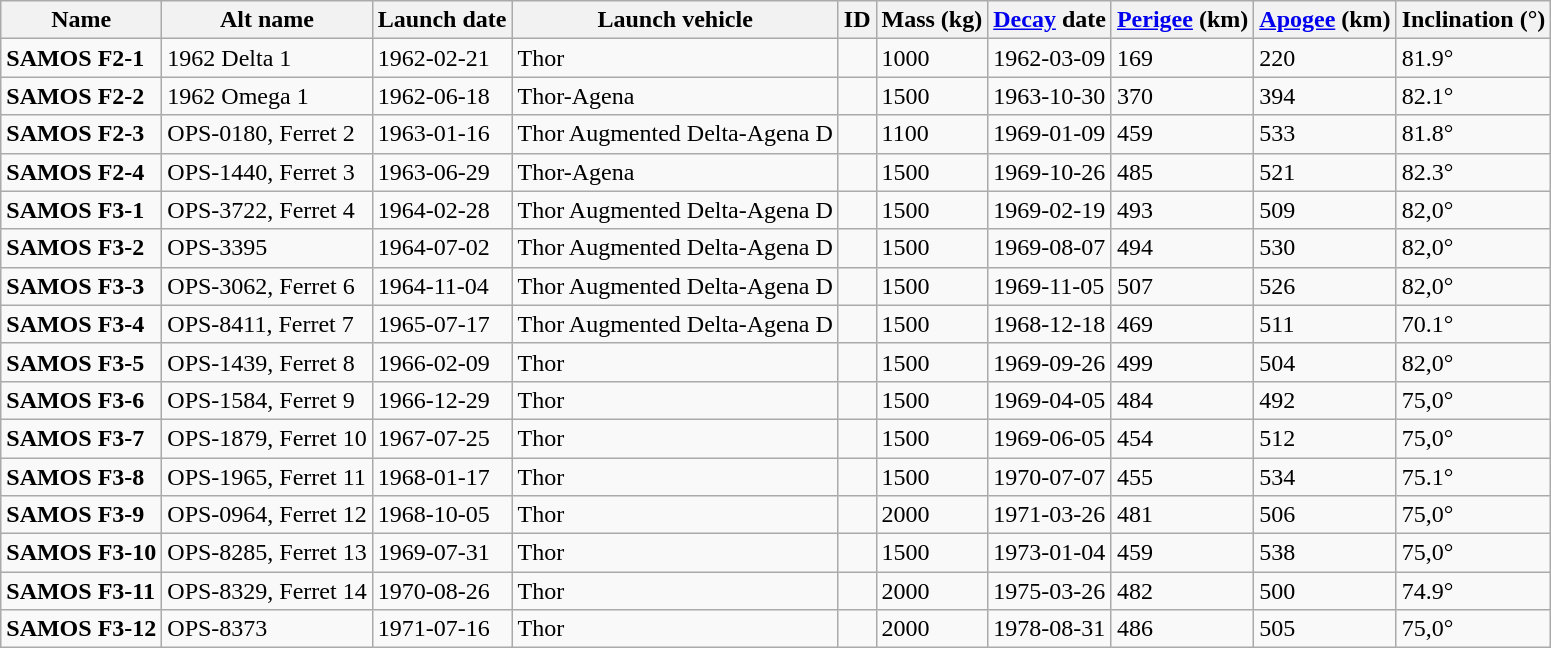<table class="wikitable">
<tr>
<th>Name</th>
<th>Alt name</th>
<th>Launch date</th>
<th>Launch vehicle</th>
<th>ID</th>
<th>Mass (kg)</th>
<th><a href='#'>Decay</a> date</th>
<th><a href='#'>Perigee</a> (km)</th>
<th><a href='#'>Apogee</a> (km)</th>
<th>Inclination (°)</th>
</tr>
<tr>
<td><strong>SAMOS F2-1</strong></td>
<td>1962 Delta 1</td>
<td>1962-02-21</td>
<td>Thor</td>
<td></td>
<td>1000</td>
<td>1962-03-09</td>
<td>169</td>
<td>220</td>
<td>81.9°</td>
</tr>
<tr>
<td><strong>SAMOS F2-2</strong></td>
<td>1962 Omega 1</td>
<td>1962-06-18</td>
<td>Thor-Agena</td>
<td></td>
<td>1500</td>
<td>1963-10-30</td>
<td>370</td>
<td>394</td>
<td>82.1°</td>
</tr>
<tr>
<td><strong>SAMOS F2-3</strong></td>
<td>OPS-0180, Ferret 2</td>
<td>1963-01-16</td>
<td>Thor Augmented Delta-Agena D</td>
<td></td>
<td>1100</td>
<td>1969-01-09</td>
<td>459</td>
<td>533</td>
<td>81.8°</td>
</tr>
<tr>
<td><strong>SAMOS F2-4</strong></td>
<td>OPS-1440, Ferret 3</td>
<td>1963-06-29</td>
<td>Thor-Agena</td>
<td></td>
<td>1500</td>
<td>1969-10-26</td>
<td>485</td>
<td>521</td>
<td>82.3°</td>
</tr>
<tr>
<td><strong>SAMOS F3-1</strong></td>
<td>OPS-3722, Ferret 4</td>
<td>1964-02-28</td>
<td>Thor Augmented Delta-Agena D</td>
<td></td>
<td>1500</td>
<td>1969-02-19</td>
<td>493</td>
<td>509</td>
<td>82,0°</td>
</tr>
<tr>
<td><strong>SAMOS F3-2</strong></td>
<td>OPS-3395</td>
<td>1964-07-02</td>
<td>Thor Augmented Delta-Agena D</td>
<td></td>
<td>1500</td>
<td>1969-08-07</td>
<td>494</td>
<td>530</td>
<td>82,0°</td>
</tr>
<tr>
<td><strong>SAMOS F3-3</strong></td>
<td>OPS-3062, Ferret 6</td>
<td>1964-11-04</td>
<td>Thor Augmented Delta-Agena D</td>
<td></td>
<td>1500</td>
<td>1969-11-05</td>
<td>507</td>
<td>526</td>
<td>82,0°</td>
</tr>
<tr>
<td><strong>SAMOS F3-4</strong></td>
<td>OPS-8411, Ferret 7</td>
<td>1965-07-17</td>
<td>Thor Augmented Delta-Agena D</td>
<td></td>
<td>1500</td>
<td>1968-12-18</td>
<td>469</td>
<td>511</td>
<td>70.1°</td>
</tr>
<tr>
<td><strong>SAMOS F3-5</strong></td>
<td>OPS-1439, Ferret 8</td>
<td>1966-02-09</td>
<td>Thor</td>
<td></td>
<td>1500</td>
<td>1969-09-26</td>
<td>499</td>
<td>504</td>
<td>82,0°</td>
</tr>
<tr>
<td><strong>SAMOS F3-6</strong></td>
<td>OPS-1584, Ferret 9</td>
<td>1966-12-29</td>
<td>Thor</td>
<td></td>
<td>1500</td>
<td>1969-04-05</td>
<td>484</td>
<td>492</td>
<td>75,0°</td>
</tr>
<tr>
<td><strong>SAMOS F3-7</strong></td>
<td>OPS-1879, Ferret 10</td>
<td>1967-07-25</td>
<td>Thor</td>
<td></td>
<td>1500</td>
<td>1969-06-05</td>
<td>454</td>
<td>512</td>
<td>75,0°</td>
</tr>
<tr>
<td><strong>SAMOS F3-8</strong></td>
<td>OPS-1965, Ferret 11</td>
<td>1968-01-17</td>
<td>Thor</td>
<td></td>
<td>1500</td>
<td>1970-07-07</td>
<td>455</td>
<td>534</td>
<td>75.1°</td>
</tr>
<tr>
<td><strong>SAMOS F3-9</strong></td>
<td>OPS-0964, Ferret 12</td>
<td>1968-10-05</td>
<td>Thor</td>
<td></td>
<td>2000</td>
<td>1971-03-26</td>
<td>481</td>
<td>506</td>
<td>75,0°</td>
</tr>
<tr>
<td><strong>SAMOS F3-10</strong></td>
<td>OPS-8285, Ferret 13</td>
<td>1969-07-31</td>
<td>Thor</td>
<td></td>
<td>1500</td>
<td>1973-01-04</td>
<td>459</td>
<td>538</td>
<td>75,0°</td>
</tr>
<tr>
<td><strong>SAMOS F3-11</strong></td>
<td>OPS-8329, Ferret 14</td>
<td>1970-08-26</td>
<td>Thor</td>
<td></td>
<td>2000</td>
<td>1975-03-26</td>
<td>482</td>
<td>500</td>
<td>74.9°</td>
</tr>
<tr>
<td><strong>SAMOS F3-12</strong></td>
<td>OPS-8373</td>
<td>1971-07-16</td>
<td>Thor</td>
<td></td>
<td>2000</td>
<td>1978-08-31</td>
<td>486</td>
<td>505</td>
<td>75,0°</td>
</tr>
</table>
